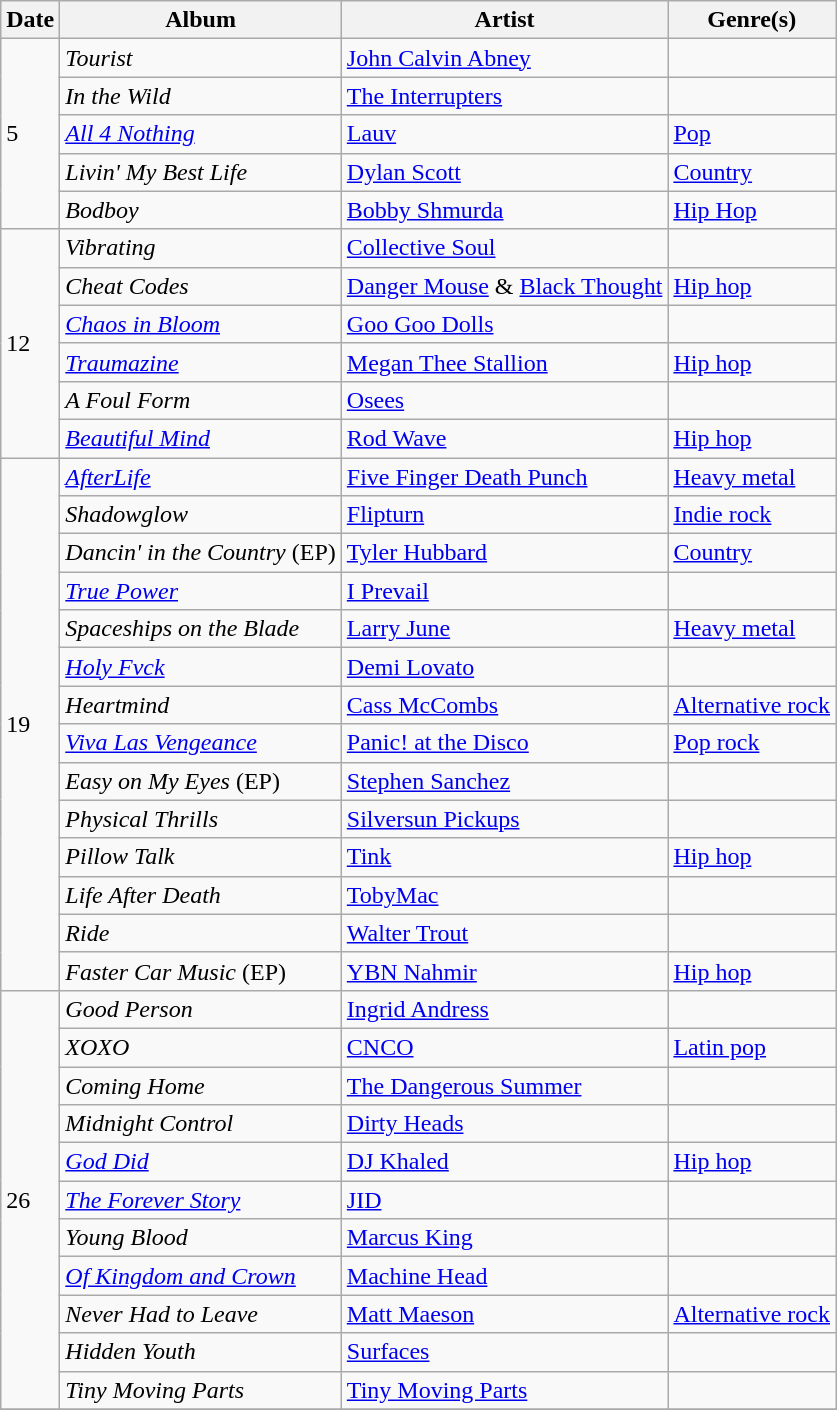<table class="wikitable">
<tr>
<th>Date</th>
<th>Album</th>
<th>Artist</th>
<th>Genre(s)</th>
</tr>
<tr>
<td rowspan="5">5</td>
<td><em>Tourist</em></td>
<td><a href='#'>John Calvin Abney</a></td>
<td></td>
</tr>
<tr>
<td><em>In the Wild</em></td>
<td><a href='#'>The Interrupters</a></td>
<td></td>
</tr>
<tr>
<td><em><a href='#'>All 4 Nothing</a></em></td>
<td><a href='#'>Lauv</a></td>
<td><a href='#'>Pop</a></td>
</tr>
<tr>
<td><em>Livin' My Best Life</em></td>
<td><a href='#'>Dylan Scott</a></td>
<td><a href='#'>Country</a></td>
</tr>
<tr>
<td><em>Bodboy</em></td>
<td><a href='#'>Bobby Shmurda</a></td>
<td><a href='#'>Hip Hop</a></td>
</tr>
<tr>
<td rowspan="6">12</td>
<td><em>Vibrating</em></td>
<td><a href='#'>Collective Soul</a></td>
<td></td>
</tr>
<tr>
<td><em>Cheat Codes</em></td>
<td><a href='#'>Danger Mouse</a> & <a href='#'>Black Thought</a></td>
<td><a href='#'>Hip hop</a></td>
</tr>
<tr>
<td><em><a href='#'>Chaos in Bloom</a></em></td>
<td><a href='#'>Goo Goo Dolls</a></td>
<td></td>
</tr>
<tr>
<td><em><a href='#'>Traumazine</a></em></td>
<td><a href='#'>Megan Thee Stallion</a></td>
<td><a href='#'>Hip hop</a></td>
</tr>
<tr>
<td><em>A Foul Form</em></td>
<td><a href='#'>Osees</a></td>
<td></td>
</tr>
<tr>
<td><em><a href='#'>Beautiful Mind</a></em></td>
<td><a href='#'>Rod Wave</a></td>
<td><a href='#'>Hip hop</a></td>
</tr>
<tr>
<td rowspan="14">19</td>
<td><em><a href='#'>AfterLife</a></em></td>
<td><a href='#'>Five Finger Death Punch</a></td>
<td><a href='#'>Heavy metal</a></td>
</tr>
<tr>
<td><em>Shadowglow</em></td>
<td><a href='#'>Flipturn</a></td>
<td><a href='#'>Indie rock</a></td>
</tr>
<tr>
<td><em>Dancin' in the Country</em> (EP)</td>
<td><a href='#'>Tyler Hubbard</a></td>
<td><a href='#'>Country</a></td>
</tr>
<tr>
<td><em><a href='#'>True Power</a></em></td>
<td><a href='#'>I Prevail</a></td>
<td></td>
</tr>
<tr>
<td><em>Spaceships on the Blade</em></td>
<td><a href='#'>Larry June</a></td>
<td><a href='#'>Heavy metal</a></td>
</tr>
<tr>
<td><em><a href='#'>Holy Fvck</a></em></td>
<td><a href='#'>Demi Lovato</a></td>
<td></td>
</tr>
<tr>
<td><em>Heartmind</em></td>
<td><a href='#'>Cass McCombs</a></td>
<td><a href='#'>Alternative rock</a></td>
</tr>
<tr>
<td><em><a href='#'>Viva Las Vengeance</a></em></td>
<td><a href='#'>Panic! at the Disco</a></td>
<td><a href='#'>Pop rock</a></td>
</tr>
<tr>
<td><em>Easy on My Eyes</em> (EP)</td>
<td><a href='#'>Stephen Sanchez</a></td>
<td></td>
</tr>
<tr>
<td><em>Physical Thrills</em></td>
<td><a href='#'>Silversun Pickups</a></td>
<td></td>
</tr>
<tr>
<td><em>Pillow Talk</em></td>
<td><a href='#'>Tink</a></td>
<td><a href='#'>Hip hop</a></td>
</tr>
<tr>
<td><em>Life After Death</em></td>
<td><a href='#'>TobyMac</a></td>
<td></td>
</tr>
<tr>
<td><em>Ride</em></td>
<td><a href='#'>Walter Trout</a></td>
<td></td>
</tr>
<tr>
<td><em>Faster Car Music</em> (EP)</td>
<td><a href='#'>YBN Nahmir</a></td>
<td><a href='#'>Hip hop</a></td>
</tr>
<tr>
<td rowspan="11">26</td>
<td><em>Good Person</em></td>
<td><a href='#'>Ingrid Andress</a></td>
<td></td>
</tr>
<tr>
<td><em>XOXO</em></td>
<td><a href='#'>CNCO</a></td>
<td><a href='#'>Latin pop</a></td>
</tr>
<tr>
<td><em>Coming Home</em></td>
<td><a href='#'>The Dangerous Summer</a></td>
<td></td>
</tr>
<tr>
<td><em>Midnight Control</em></td>
<td><a href='#'>Dirty Heads</a></td>
<td></td>
</tr>
<tr>
<td><em><a href='#'>God Did</a></em></td>
<td><a href='#'>DJ Khaled</a></td>
<td><a href='#'>Hip hop</a></td>
</tr>
<tr>
<td><em><a href='#'>The Forever Story</a></em></td>
<td><a href='#'>JID</a></td>
<td></td>
</tr>
<tr>
<td><em>Young Blood</em></td>
<td><a href='#'>Marcus King</a></td>
<td></td>
</tr>
<tr>
<td><em><a href='#'>Of Kingdom and Crown</a></em></td>
<td><a href='#'>Machine Head</a></td>
<td></td>
</tr>
<tr>
<td><em>Never Had to Leave</em></td>
<td><a href='#'>Matt Maeson</a></td>
<td><a href='#'>Alternative rock</a></td>
</tr>
<tr>
<td><em>Hidden Youth</em></td>
<td><a href='#'>Surfaces</a></td>
<td></td>
</tr>
<tr>
<td><em>Tiny Moving Parts</em></td>
<td><a href='#'>Tiny Moving Parts</a></td>
<td></td>
</tr>
<tr>
</tr>
</table>
